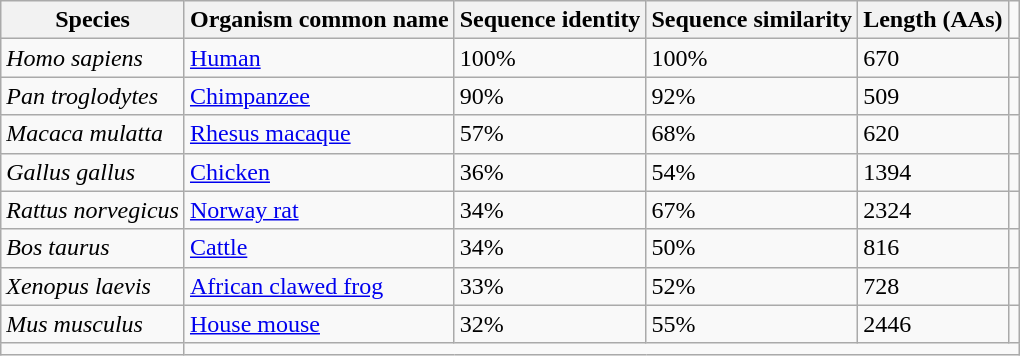<table class="wikitable">
<tr>
<th>Species</th>
<th>Organism common name</th>
<th>Sequence identity</th>
<th>Sequence similarity</th>
<th>Length (AAs)</th>
</tr>
<tr>
<td><em>Homo sapiens</em></td>
<td><a href='#'>Human</a></td>
<td>100%</td>
<td>100%</td>
<td>670</td>
<td></td>
</tr>
<tr>
<td><em>Pan troglodytes</em></td>
<td><a href='#'>Chimpanzee</a></td>
<td>90%</td>
<td>92%</td>
<td>509</td>
<td></td>
</tr>
<tr>
<td><em>Macaca mulatta</em></td>
<td><a href='#'>Rhesus macaque</a></td>
<td>57%</td>
<td>68%</td>
<td>620</td>
<td></td>
</tr>
<tr>
<td><em>Gallus gallus</em></td>
<td><a href='#'>Chicken</a></td>
<td>36%</td>
<td>54%</td>
<td>1394</td>
<td></td>
</tr>
<tr>
<td><em>Rattus norvegicus</em></td>
<td><a href='#'>Norway rat</a></td>
<td>34%</td>
<td>67%</td>
<td>2324</td>
<td></td>
</tr>
<tr>
<td><em>Bos taurus</em></td>
<td><a href='#'>Cattle</a></td>
<td>34%</td>
<td>50%</td>
<td>816</td>
<td></td>
</tr>
<tr>
<td><em>Xenopus laevis</em></td>
<td><a href='#'>African clawed frog</a></td>
<td>33%</td>
<td>52%</td>
<td>728</td>
<td></td>
</tr>
<tr>
<td><em>Mus musculus</em></td>
<td><a href='#'>House mouse</a></td>
<td>32%</td>
<td>55%</td>
<td>2446</td>
<td></td>
</tr>
<tr>
<td></td>
</tr>
</table>
